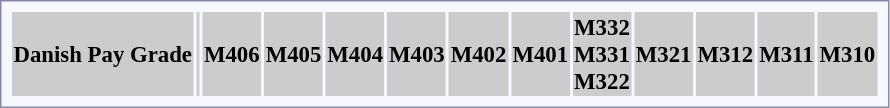<table style="border:1px solid #8888aa; background-color:#f7f8ff; padding:5px; font-size:95%; margin: 0px 12px 12px 0px;">
<tr style="background-color:#CCCCCC; width: 100%">
<th>Danish Pay Grade</th>
<th colspan=2></th>
<th colspan=2>M406</th>
<th colspan=2>M405</th>
<th colspan=2>M404</th>
<th colspan=2>M403</th>
<th colspan=2>M402</th>
<th colspan=2>M401</th>
<th colspan=2>M332<br>M331<br>M322</th>
<th colspan=2>M321</th>
<th colspan=2>M312</th>
<th colspan=2>M311</th>
<th colspan=2>M310</th>
</tr>
</table>
